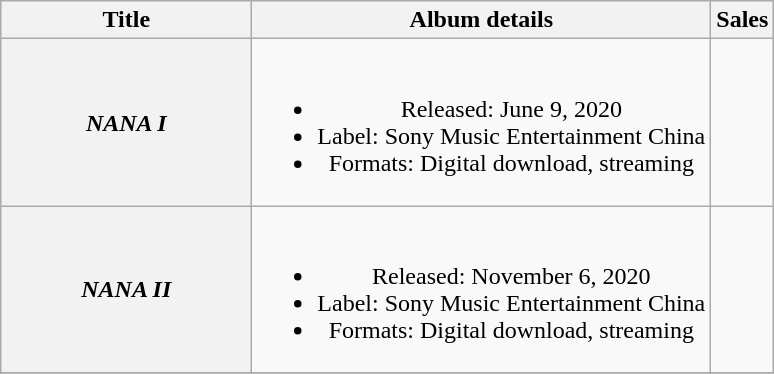<table class="wikitable plainrowheaders" style="text-align:center;">
<tr>
<th scope="col" style="width:10em;">Title</th>
<th scope="col">Album details</th>
<th scope="col">Sales</th>
</tr>
<tr>
<th scope="row"><em>NANA I</em></th>
<td><br><ul><li>Released: June 9, 2020</li><li>Label: Sony Music Entertainment China</li><li>Formats: Digital download, streaming</li></ul></td>
<td></td>
</tr>
<tr>
<th scope="row"><em>NANA II</em></th>
<td><br><ul><li>Released: November 6, 2020</li><li>Label: Sony Music Entertainment China</li><li>Formats: Digital download, streaming</li></ul></td>
<td></td>
</tr>
<tr>
</tr>
</table>
